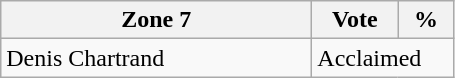<table class="wikitable">
<tr>
<th bgcolor="#DDDDFF" width="200px">Zone 7</th>
<th bgcolor="#DDDDFF" width="50px">Vote</th>
<th bgcolor="#DDDDFF" width="30px">%</th>
</tr>
<tr>
<td>Denis Chartrand</td>
<td colspan="2">Acclaimed</td>
</tr>
</table>
